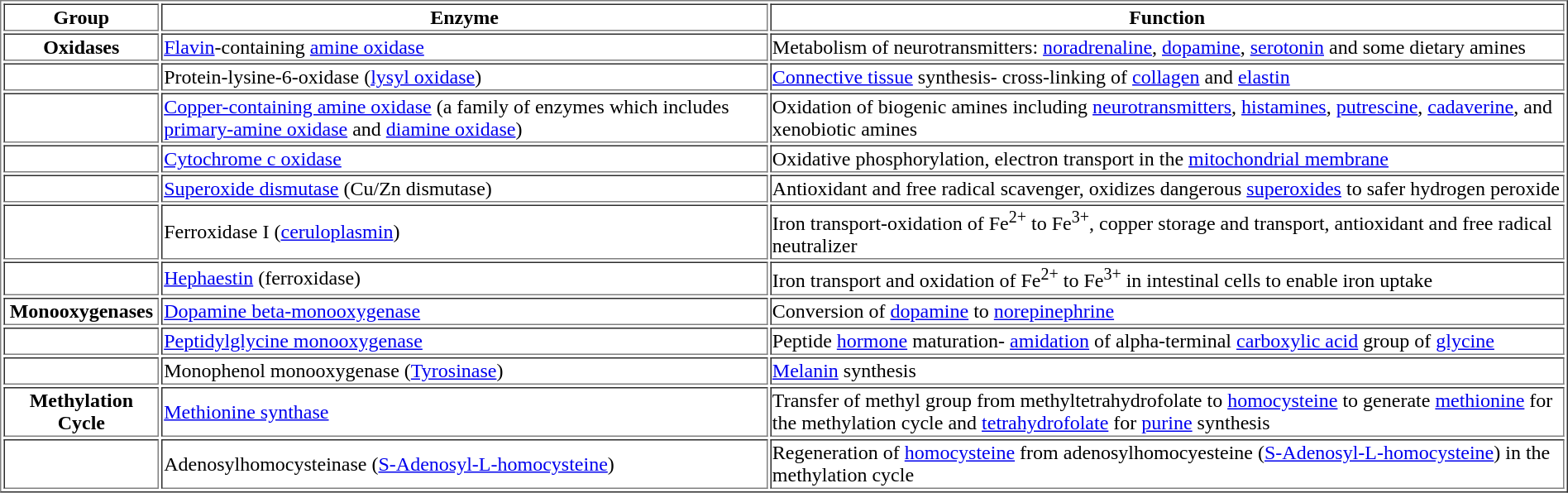<table border="1">
<tr>
<th scope="col">Group</th>
<th scope="col">Enzyme</th>
<th scope="col">Function</th>
</tr>
<tr>
<th scope="row">Oxidases</th>
<td><a href='#'>Flavin</a>-containing <a href='#'>amine oxidase</a></td>
<td>Metabolism of neurotransmitters: <a href='#'>noradrenaline</a>, <a href='#'>dopamine</a>, <a href='#'>serotonin</a> and some dietary amines</td>
</tr>
<tr>
<th scope="row"></th>
<td>Protein-lysine-6-oxidase (<a href='#'>lysyl oxidase</a>)</td>
<td><a href='#'>Connective tissue</a> synthesis- cross-linking of <a href='#'>collagen</a> and <a href='#'>elastin</a></td>
</tr>
<tr>
<th scope="row"></th>
<td><a href='#'>Copper-containing amine oxidase</a> (a family of enzymes which includes <a href='#'>primary-amine oxidase</a> and <a href='#'>diamine oxidase</a>)</td>
<td>Oxidation of biogenic amines including <a href='#'>neurotransmitters</a>, <a href='#'>histamines</a>, <a href='#'>putrescine</a>, <a href='#'>cadaverine</a>, and xenobiotic amines</td>
</tr>
<tr>
<th scope="row"></th>
<td><a href='#'>Cytochrome c oxidase</a></td>
<td>Oxidative phosphorylation, electron transport in the <a href='#'>mitochondrial membrane</a></td>
</tr>
<tr>
<th scope="row"></th>
<td><a href='#'>Superoxide dismutase</a> (Cu/Zn dismutase)</td>
<td>Antioxidant and free radical scavenger, oxidizes dangerous <a href='#'>superoxides</a> to safer hydrogen peroxide</td>
</tr>
<tr>
<th scope="row"></th>
<td>Ferroxidase I (<a href='#'>ceruloplasmin</a>)</td>
<td>Iron transport-oxidation of Fe<sup>2+</sup> to Fe<sup>3+</sup>, copper storage and transport, antioxidant and free radical neutralizer</td>
</tr>
<tr>
<th scope="row"></th>
<td><a href='#'>Hephaestin</a> (ferroxidase)</td>
<td>Iron transport and oxidation of Fe<sup>2+</sup> to Fe<sup>3+</sup> in intestinal cells to enable iron uptake</td>
</tr>
<tr>
<th scope="row">Monooxygenases</th>
<td><a href='#'>Dopamine beta-monooxygenase</a></td>
<td>Conversion of <a href='#'>dopamine</a> to <a href='#'>norepinephrine</a></td>
</tr>
<tr>
<th scope="row"></th>
<td><a href='#'>Peptidylglycine monooxygenase</a></td>
<td>Peptide <a href='#'>hormone</a> maturation- <a href='#'>amidation</a> of alpha-terminal <a href='#'>carboxylic acid</a> group of <a href='#'>glycine</a></td>
</tr>
<tr>
<th scope="row"></th>
<td>Monophenol monooxygenase (<a href='#'>Tyrosinase</a>)</td>
<td><a href='#'>Melanin</a> synthesis</td>
</tr>
<tr>
<th scope="row">Methylation Cycle</th>
<td><a href='#'>Methionine synthase</a></td>
<td>Transfer of methyl group from methyltetrahydrofolate to <a href='#'>homocysteine</a> to generate <a href='#'>methionine</a> for the methylation cycle and <a href='#'>tetrahydrofolate</a> for <a href='#'>purine</a> synthesis</td>
</tr>
<tr>
<th scope="row"></th>
<td>Adenosylhomocysteinase (<a href='#'>S-Adenosyl-L-homocysteine</a>)</td>
<td>Regeneration of <a href='#'>homocysteine</a> from adenosylhomocyesteine (<a href='#'>S-Adenosyl-L-homocysteine</a>) in the methylation cycle</td>
</tr>
</table>
